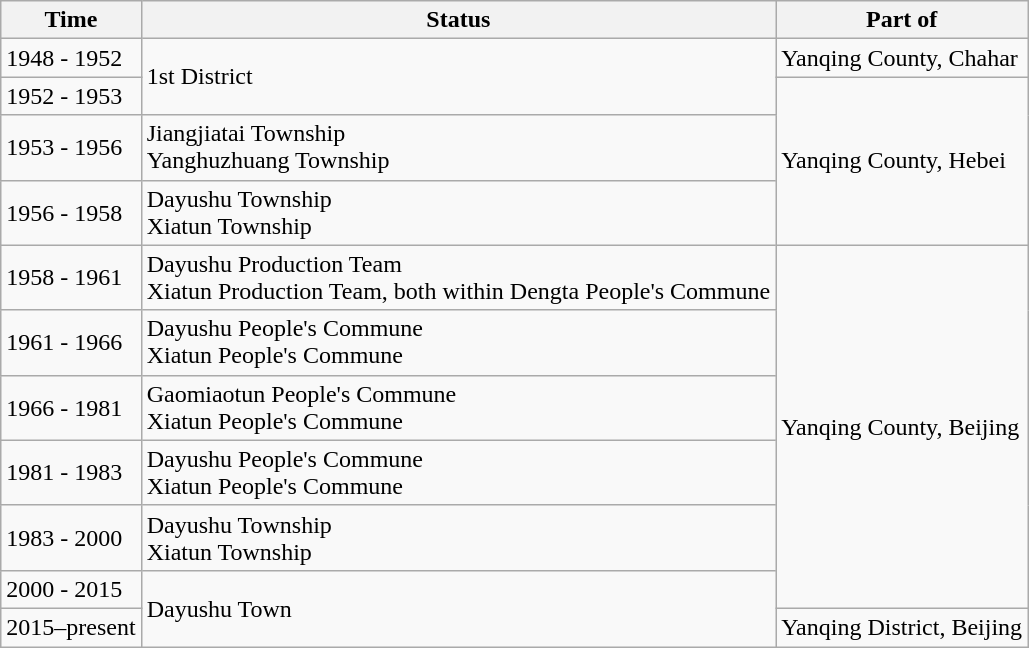<table class="wikitable">
<tr>
<th>Time</th>
<th>Status</th>
<th>Part of</th>
</tr>
<tr>
<td>1948 - 1952</td>
<td rowspan="2">1st District</td>
<td>Yanqing County, Chahar</td>
</tr>
<tr>
<td>1952 - 1953</td>
<td rowspan="3">Yanqing County, Hebei</td>
</tr>
<tr>
<td>1953 - 1956</td>
<td>Jiangjiatai Township<br>Yanghuzhuang Township</td>
</tr>
<tr>
<td>1956 - 1958</td>
<td>Dayushu Township<br>Xiatun Township</td>
</tr>
<tr>
<td>1958 - 1961</td>
<td>Dayushu Production Team<br>Xiatun Production Team, both within Dengta People's Commune</td>
<td rowspan="6">Yanqing County, Beijing</td>
</tr>
<tr>
<td>1961 - 1966</td>
<td>Dayushu People's Commune<br>Xiatun People's Commune</td>
</tr>
<tr>
<td>1966 - 1981</td>
<td>Gaomiaotun People's Commune<br>Xiatun People's Commune</td>
</tr>
<tr>
<td>1981 - 1983</td>
<td>Dayushu People's Commune<br>Xiatun People's Commune</td>
</tr>
<tr>
<td>1983 - 2000</td>
<td>Dayushu Township<br>Xiatun Township</td>
</tr>
<tr>
<td>2000 - 2015</td>
<td rowspan="2">Dayushu Town</td>
</tr>
<tr>
<td>2015–present</td>
<td>Yanqing District, Beijing</td>
</tr>
</table>
